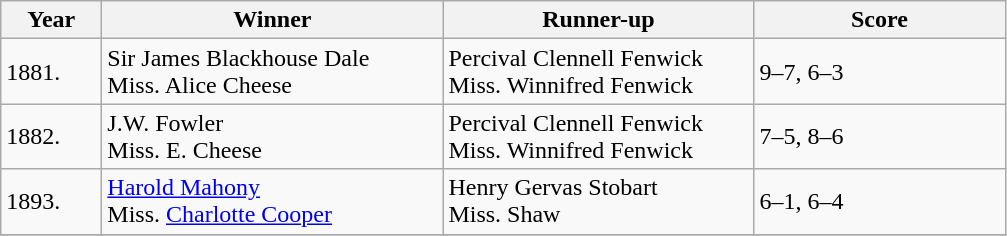<table class="wikitable">
<tr>
<th style="width:60px;">Year</th>
<th style="width:220px;">Winner</th>
<th style="width:200px;">Runner-up</th>
<th style="width:160px;">Score</th>
</tr>
<tr>
<td>1881.</td>
<td> Sir James Blackhouse Dale<br> Miss. Alice Cheese</td>
<td> Percival Clennell Fenwick<br>  Miss. Winnifred Fenwick</td>
<td>9–7, 6–3</td>
</tr>
<tr>
<td>1882.</td>
<td> J.W. Fowler<br> Miss. E. Cheese</td>
<td> Percival Clennell Fenwick<br>  Miss. Winnifred Fenwick</td>
<td>7–5, 8–6</td>
</tr>
<tr>
<td>1893.</td>
<td> <a href='#'>Harold Mahony</a> <br> Miss. <a href='#'>Charlotte Cooper</a></td>
<td> Henry Gervas Stobart<br>  Miss. Shaw</td>
<td>6–1, 6–4</td>
</tr>
<tr>
</tr>
</table>
